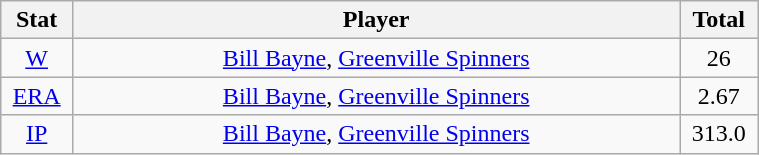<table class="wikitable" width="40%" style="text-align:center;">
<tr>
<th width="5%">Stat</th>
<th width="60%">Player</th>
<th width="5%">Total</th>
</tr>
<tr>
<td><a href='#'>W</a></td>
<td><a href='#'>Bill Bayne</a>, <a href='#'>Greenville Spinners</a></td>
<td>26</td>
</tr>
<tr>
<td><a href='#'>ERA</a></td>
<td><a href='#'>Bill Bayne</a>, <a href='#'>Greenville Spinners</a></td>
<td>2.67</td>
</tr>
<tr>
<td><a href='#'>IP</a></td>
<td><a href='#'>Bill Bayne</a>, <a href='#'>Greenville Spinners</a></td>
<td>313.0</td>
</tr>
</table>
